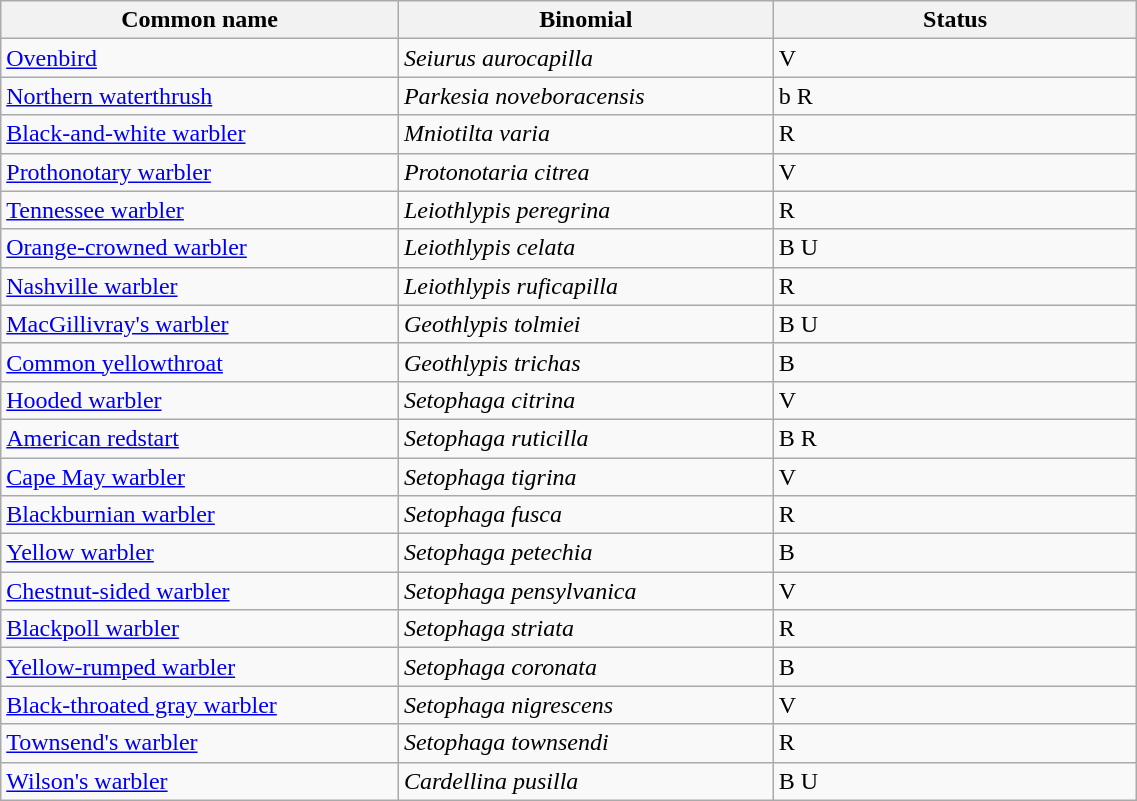<table width=60% class="wikitable">
<tr>
<th width=35%>Common name</th>
<th width=33%>Binomial</th>
<th width=32%>Status</th>
</tr>
<tr>
<td><a href='#'>Ovenbird</a></td>
<td><em>Seiurus aurocapilla</em></td>
<td>V</td>
</tr>
<tr>
<td><a href='#'>Northern waterthrush</a></td>
<td><em>Parkesia noveboracensis</em></td>
<td>b R</td>
</tr>
<tr>
<td><a href='#'>Black-and-white warbler</a></td>
<td><em>Mniotilta varia</em></td>
<td>R</td>
</tr>
<tr>
<td><a href='#'>Prothonotary warbler</a></td>
<td><em>Protonotaria citrea</em></td>
<td>V</td>
</tr>
<tr>
<td><a href='#'>Tennessee warbler</a></td>
<td><em>Leiothlypis peregrina</em></td>
<td>R</td>
</tr>
<tr>
<td><a href='#'>Orange-crowned warbler</a></td>
<td><em>Leiothlypis celata</em></td>
<td>B U</td>
</tr>
<tr>
<td><a href='#'>Nashville warbler</a></td>
<td><em>Leiothlypis ruficapilla</em></td>
<td>R</td>
</tr>
<tr>
<td><a href='#'>MacGillivray's warbler</a></td>
<td><em>Geothlypis tolmiei</em></td>
<td>B U</td>
</tr>
<tr>
<td><a href='#'>Common yellowthroat</a></td>
<td><em>Geothlypis trichas</em></td>
<td>B</td>
</tr>
<tr>
<td><a href='#'>Hooded warbler</a></td>
<td><em>Setophaga citrina</em></td>
<td>V</td>
</tr>
<tr>
<td><a href='#'>American redstart</a></td>
<td><em>Setophaga ruticilla</em></td>
<td>B R</td>
</tr>
<tr>
<td><a href='#'>Cape May warbler</a></td>
<td><em>Setophaga tigrina</em></td>
<td>V</td>
</tr>
<tr>
<td><a href='#'>Blackburnian warbler</a></td>
<td><em>Setophaga fusca</em></td>
<td>R</td>
</tr>
<tr>
<td><a href='#'>Yellow warbler</a></td>
<td><em>Setophaga petechia</em></td>
<td>B</td>
</tr>
<tr>
<td><a href='#'>Chestnut-sided warbler</a></td>
<td><em>Setophaga pensylvanica</em></td>
<td>V</td>
</tr>
<tr>
<td><a href='#'>Blackpoll warbler</a></td>
<td><em>Setophaga striata</em></td>
<td>R</td>
</tr>
<tr>
<td><a href='#'>Yellow-rumped warbler</a></td>
<td><em>Setophaga coronata</em></td>
<td>B</td>
</tr>
<tr>
<td><a href='#'>Black-throated gray warbler</a></td>
<td><em>Setophaga nigrescens</em></td>
<td>V</td>
</tr>
<tr>
<td><a href='#'>Townsend's warbler</a></td>
<td><em>Setophaga townsendi</em></td>
<td>R</td>
</tr>
<tr>
<td><a href='#'>Wilson's warbler</a></td>
<td><em>Cardellina pusilla</em></td>
<td>B U</td>
</tr>
</table>
